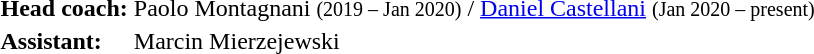<table>
<tr>
<td><strong>Head coach:</strong></td>
<td> Paolo Montagnani <small>(2019 – Jan 2020)</small> /  <a href='#'>Daniel Castellani</a> <small>(Jan 2020 – present)</small></td>
</tr>
<tr>
<td><strong>Assistant:</strong></td>
<td> Marcin Mierzejewski</td>
</tr>
</table>
